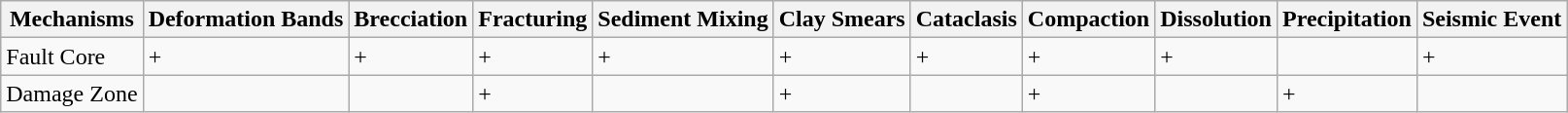<table class="wikitable">
<tr>
<th>Mechanisms</th>
<th>Deformation Bands</th>
<th>Brecciation</th>
<th>Fracturing</th>
<th>Sediment Mixing</th>
<th>Clay Smears</th>
<th>Cataclasis</th>
<th>Compaction</th>
<th>Dissolution</th>
<th>Precipitation</th>
<th>Seismic Event</th>
</tr>
<tr>
<td>Fault Core</td>
<td>+</td>
<td>+</td>
<td>+</td>
<td>+</td>
<td>+</td>
<td>+</td>
<td>+</td>
<td>+</td>
<td></td>
<td>+</td>
</tr>
<tr>
<td>Damage Zone</td>
<td></td>
<td></td>
<td>+</td>
<td></td>
<td>+</td>
<td></td>
<td>+</td>
<td></td>
<td>+</td>
<td></td>
</tr>
</table>
